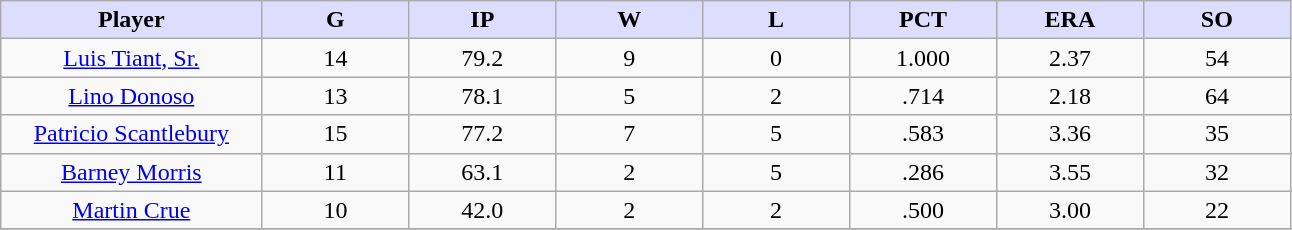<table class="wikitable sortable">
<tr>
<th style="background:#ddf; width:16%;">Player</th>
<th style="background:#ddf; width:9%;">G</th>
<th style="background:#ddf; width:9%;">IP</th>
<th style="background:#ddf; width:9%;">W</th>
<th style="background:#ddf; width:9%;">L</th>
<th style="background:#ddf; width:9%;">PCT</th>
<th style="background:#ddf; width:9%;">ERA</th>
<th style="background:#ddf; width:9%;">SO</th>
</tr>
<tr style="text-align:center;">
<td><a href='#'>Luis Tiant, Sr.</a></td>
<td>14</td>
<td>79.2</td>
<td>9</td>
<td>0</td>
<td>1.000</td>
<td>2.37</td>
<td>54</td>
</tr>
<tr style="text-align:center;">
<td><a href='#'>Lino Donoso</a></td>
<td>13</td>
<td>78.1</td>
<td>5</td>
<td>2</td>
<td>.714</td>
<td>2.18</td>
<td>64</td>
</tr>
<tr style="text-align:center;">
<td><a href='#'>Patricio Scantlebury</a></td>
<td>15</td>
<td>77.2</td>
<td>7</td>
<td>5</td>
<td>.583</td>
<td>3.36</td>
<td>35</td>
</tr>
<tr style="text-align:center;">
<td><a href='#'>Barney Morris</a></td>
<td>11</td>
<td>63.1</td>
<td>2</td>
<td>5</td>
<td>.286</td>
<td>3.55</td>
<td>32</td>
</tr>
<tr style="text-align:center;">
<td><a href='#'>Martin Crue</a></td>
<td>10</td>
<td>42.0</td>
<td>2</td>
<td>2</td>
<td>.500</td>
<td>3.00</td>
<td>22</td>
</tr>
<tr style="text-align:center;">
</tr>
</table>
